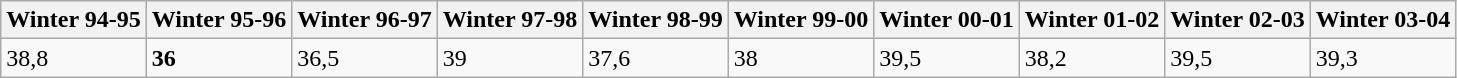<table class="wikitable">
<tr>
<th>Winter 94-95</th>
<th>Winter 95-96</th>
<th>Winter 96-97</th>
<th>Winter 97-98</th>
<th>Winter 98-99</th>
<th>Winter 99-00</th>
<th>Winter 00-01</th>
<th>Winter 01-02</th>
<th>Winter 02-03</th>
<th>Winter 03-04</th>
</tr>
<tr>
<td>38,8</td>
<td><strong>36</strong></td>
<td>36,5</td>
<td>39</td>
<td>37,6</td>
<td>38</td>
<td>39,5</td>
<td>38,2</td>
<td>39,5</td>
<td>39,3</td>
</tr>
</table>
